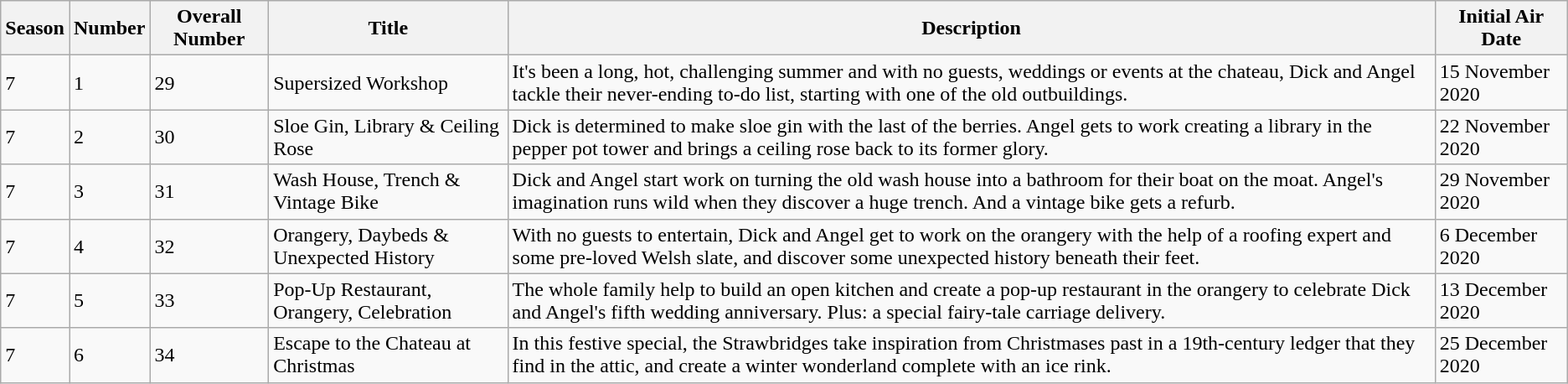<table class="wikitable">
<tr>
<th>Season</th>
<th>Number</th>
<th>Overall Number</th>
<th>Title</th>
<th>Description</th>
<th>Initial Air Date</th>
</tr>
<tr>
<td>7</td>
<td>1</td>
<td>29</td>
<td>Supersized Workshop</td>
<td>It's been a long, hot, challenging summer and with no guests, weddings or events at the chateau, Dick and Angel tackle their never-ending to-do list, starting with one of the old outbuildings.</td>
<td>15 November 2020</td>
</tr>
<tr>
<td>7</td>
<td>2</td>
<td>30</td>
<td>Sloe Gin, Library & Ceiling Rose</td>
<td>Dick is determined to make sloe gin with the last of the berries. Angel gets to work creating a library in the pepper pot tower and brings a ceiling rose back to its former glory.</td>
<td>22 November 2020</td>
</tr>
<tr>
<td>7</td>
<td>3</td>
<td>31</td>
<td>Wash House, Trench & Vintage Bike</td>
<td>Dick and Angel start work on turning the old wash house into a bathroom for their boat on the moat. Angel's imagination runs wild when they discover a huge trench. And a vintage bike gets a refurb.</td>
<td>29 November 2020</td>
</tr>
<tr>
<td>7</td>
<td>4</td>
<td>32</td>
<td>Orangery, Daybeds & Unexpected History</td>
<td>With no guests to entertain, Dick and Angel get to work on the orangery with the help of a roofing expert and some pre-loved Welsh slate, and discover some unexpected history beneath their feet.</td>
<td>6 December 2020</td>
</tr>
<tr>
<td>7</td>
<td>5</td>
<td>33</td>
<td>Pop-Up Restaurant, Orangery, Celebration</td>
<td>The whole family help to build an open kitchen and create a pop-up restaurant in the orangery to celebrate Dick and Angel's fifth wedding anniversary. Plus: a special fairy-tale carriage delivery.</td>
<td>13 December 2020</td>
</tr>
<tr>
<td>7</td>
<td>6</td>
<td>34</td>
<td>Escape to the Chateau at Christmas</td>
<td>In this festive special, the Strawbridges take inspiration from Christmases past in a 19th-century ledger that they find in the attic, and create a winter wonderland complete with an ice rink.</td>
<td>25 December 2020</td>
</tr>
</table>
